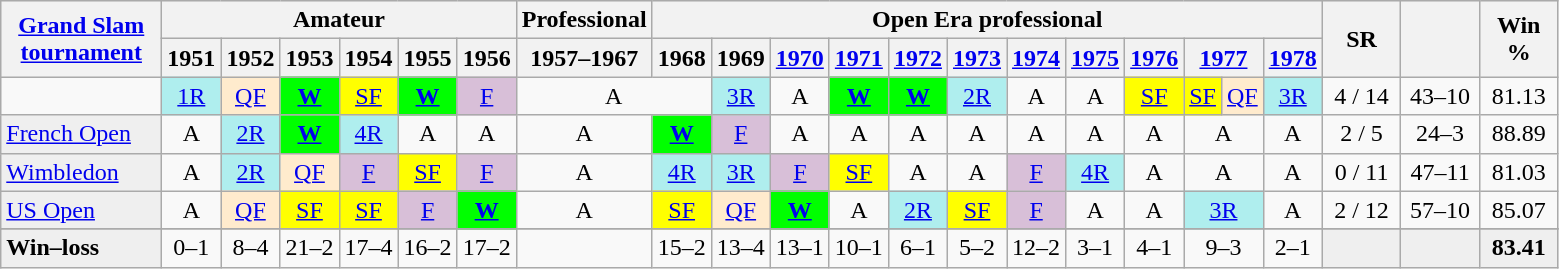<table class="wikitable" style="text-align:center;">
<tr style="background:#efefef;">
<th rowspan="2" style="width:100px;"><strong><a href='#'>Grand Slam tournament</a></strong></th>
<th colspan="6">Amateur</th>
<th>Professional</th>
<th colspan="12">Open Era professional</th>
<th rowspan="2" style="width:45px;">SR</th>
<th rowspan="2" style="width:45px;"></th>
<th rowspan="2" style="width:45px;">Win %</th>
</tr>
<tr>
<th>1951</th>
<th>1952</th>
<th>1953</th>
<th>1954</th>
<th>1955</th>
<th>1956</th>
<th>1957–1967</th>
<th>1968</th>
<th>1969</th>
<th><a href='#'>1970</a></th>
<th><a href='#'>1971</a></th>
<th><a href='#'>1972</a></th>
<th><a href='#'>1973</a></th>
<th><a href='#'>1974</a></th>
<th><a href='#'>1975</a></th>
<th><a href='#'>1976</a></th>
<th style="width:10px;" colspan="2"><a href='#'>1977</a></th>
<th><a href='#'>1978</a></th>
</tr>
<tr>
<td></td>
<td style="background:#afeeee;"><a href='#'>1R</a></td>
<td style="background:#ffebcd;"><a href='#'>QF</a></td>
<td style="background:#0f0;"><strong><a href='#'>W</a></strong></td>
<td style="background:yellow;"><a href='#'>SF</a></td>
<td style="background:#0f0;"><strong><a href='#'>W</a></strong></td>
<td style="background:thistle;"><a href='#'>F</a></td>
<td colspan="2">A</td>
<td style="background:#afeeee;"><a href='#'>3R</a></td>
<td>A</td>
<td style="background:#0f0;"><strong><a href='#'>W</a></strong></td>
<td style="background:#0f0;"><strong><a href='#'>W</a></strong></td>
<td style="background:#afeeee;"><a href='#'>2R</a></td>
<td>A</td>
<td>A</td>
<td style="background:yellow;"><a href='#'>SF</a></td>
<td style="background:yellow;"><a href='#'>SF</a></td>
<td style="background:#ffebcd;"><a href='#'>QF</a></td>
<td style="background:#afeeee;"><a href='#'>3R</a></td>
<td>4 / 14</td>
<td>43–10</td>
<td>81.13</td>
</tr>
<tr>
<td style="text-align:left;background:#EFEFEF;"><a href='#'>French Open</a></td>
<td>A</td>
<td style="background:#afeeee;"><a href='#'>2R</a></td>
<td style="background:#0f0;"><strong><a href='#'>W</a></strong></td>
<td style="background:#afeeee;"><a href='#'>4R</a></td>
<td>A</td>
<td>A</td>
<td>A</td>
<td style="background:#0f0;"><strong><a href='#'>W</a></strong></td>
<td style="background:thistle;"><a href='#'>F</a></td>
<td>A</td>
<td>A</td>
<td>A</td>
<td>A</td>
<td>A</td>
<td>A</td>
<td>A</td>
<td style="text-align:center;" colspan="2">A</td>
<td>A</td>
<td>2 / 5</td>
<td>24–3</td>
<td>88.89</td>
</tr>
<tr>
<td style="text-align:left;background:#EFEFEF;"><a href='#'>Wimbledon</a></td>
<td>A</td>
<td style="background:#afeeee;"><a href='#'>2R</a></td>
<td style="background:#ffebcd;"><a href='#'>QF</a></td>
<td style="background:thistle;"><a href='#'>F</a></td>
<td style="background:yellow;"><a href='#'>SF</a></td>
<td style="background:thistle;"><a href='#'>F</a></td>
<td>A</td>
<td style="background:#afeeee;"><a href='#'>4R</a></td>
<td style="background:#afeeee;"><a href='#'>3R</a></td>
<td style="background:thistle;"><a href='#'>F</a></td>
<td style="background:yellow;"><a href='#'>SF</a></td>
<td>A</td>
<td>A</td>
<td style="background:thistle;"><a href='#'>F</a></td>
<td style="background:#afeeee;"><a href='#'>4R</a></td>
<td>A</td>
<td style="text-align:center;" colspan="2">A</td>
<td>A</td>
<td>0 / 11</td>
<td>47–11</td>
<td>81.03</td>
</tr>
<tr>
<td style="text-align:left;background:#EFEFEF;"><a href='#'>US Open</a></td>
<td>A</td>
<td style="background:#ffebcd;"><a href='#'>QF</a></td>
<td style="background:yellow;"><a href='#'>SF</a></td>
<td style="background:yellow;"><a href='#'>SF</a></td>
<td style="background:thistle;"><a href='#'>F</a></td>
<td style="background:#0f0;"><strong><a href='#'>W</a></strong></td>
<td>A</td>
<td style="background:yellow;"><a href='#'>SF</a></td>
<td style="background:#ffebcd;"><a href='#'>QF</a></td>
<td style="background:#0f0;"><strong><a href='#'>W</a></strong></td>
<td>A</td>
<td style="background:#afeeee;"><a href='#'>2R</a></td>
<td style="background:yellow;"><a href='#'>SF</a></td>
<td style="background:thistle;"><a href='#'>F</a></td>
<td>A</td>
<td>A</td>
<td style="background:#afeeee;" colspan="2"><a href='#'>3R</a></td>
<td>A</td>
<td>2 / 12</td>
<td>57–10</td>
<td>85.07</td>
</tr>
<tr>
</tr>
<tr>
<td style="background:#EFEFEF;" align="left"><strong>Win–loss</strong></td>
<td>0–1</td>
<td>8–4</td>
<td>21–2</td>
<td>17–4</td>
<td>16–2</td>
<td>17–2</td>
<td></td>
<td>15–2</td>
<td>13–4</td>
<td>13–1</td>
<td>10–1</td>
<td>6–1</td>
<td>5–2</td>
<td>12–2</td>
<td>3–1</td>
<td>4–1</td>
<td colspan=2>9–3</td>
<td>2–1</td>
<td style="background:#EFEFEF;"></td>
<td style="background:#EFEFEF;"></td>
<td style="background:#EFEFEF;"><strong>83.41</strong></td>
</tr>
</table>
